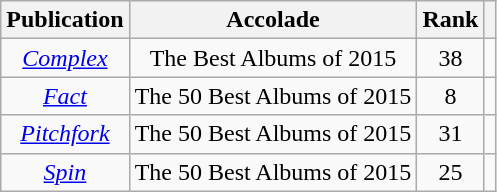<table class="wikitable sortable plainrowheaders" style="text-align:center">
<tr>
<th>Publication</th>
<th>Accolade</th>
<th>Rank</th>
<th class="unsortable"></th>
</tr>
<tr>
<td><em><a href='#'>Complex</a></em></td>
<td>The Best Albums of 2015</td>
<td>38</td>
<td></td>
</tr>
<tr>
<td><em><a href='#'>Fact</a></em></td>
<td>The 50 Best Albums of 2015</td>
<td>8</td>
<td></td>
</tr>
<tr>
<td><em><a href='#'>Pitchfork</a></em></td>
<td>The 50 Best Albums of 2015</td>
<td>31</td>
<td></td>
</tr>
<tr>
<td><em><a href='#'>Spin</a></em></td>
<td>The 50 Best Albums of 2015</td>
<td>25</td>
<td></td>
</tr>
</table>
